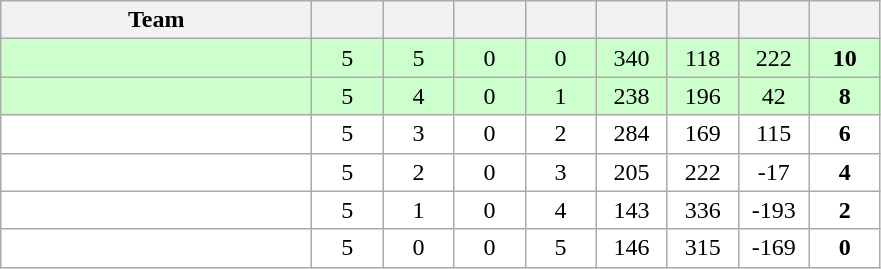<table class=wikitable style="text-align:center">
<tr>
<th width=200>Team</th>
<th width=40></th>
<th width=40></th>
<th width=40></th>
<th width=40></th>
<th width=40></th>
<th width=40></th>
<th width=40></th>
<th width=40></th>
</tr>
<tr style="background:#ccffcc">
<td align=left></td>
<td>5</td>
<td>5</td>
<td>0</td>
<td>0</td>
<td>340</td>
<td>118</td>
<td>222</td>
<td><strong>10</strong></td>
</tr>
<tr style="background:#ccffcc">
<td align=left></td>
<td>5</td>
<td>4</td>
<td>0</td>
<td>1</td>
<td>238</td>
<td>196</td>
<td>42</td>
<td><strong>8</strong></td>
</tr>
<tr style="background:white;">
<td align=left></td>
<td>5</td>
<td>3</td>
<td>0</td>
<td>2</td>
<td>284</td>
<td>169</td>
<td>115</td>
<td><strong>6</strong></td>
</tr>
<tr style="background:white">
<td align=left></td>
<td>5</td>
<td>2</td>
<td>0</td>
<td>3</td>
<td>205</td>
<td>222</td>
<td>-17</td>
<td><strong>4</strong></td>
</tr>
<tr style="background:white;">
<td align=left></td>
<td>5</td>
<td>1</td>
<td>0</td>
<td>4</td>
<td>143</td>
<td>336</td>
<td>-193</td>
<td><strong>2</strong></td>
</tr>
<tr style="background:white">
<td align=left></td>
<td>5</td>
<td>0</td>
<td>0</td>
<td>5</td>
<td>146</td>
<td>315</td>
<td>-169</td>
<td><strong>0</strong></td>
</tr>
</table>
